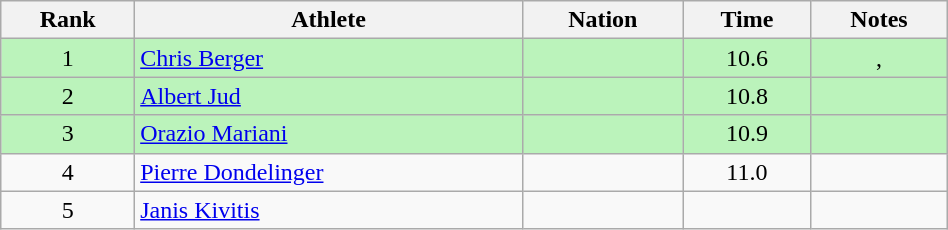<table class="wikitable sortable" style="text-align:center;width: 50%">
<tr>
<th scope="col">Rank</th>
<th scope="col">Athlete</th>
<th scope="col">Nation</th>
<th scope="col">Time</th>
<th scope="col">Notes</th>
</tr>
<tr bgcolor=bbf3bb>
<td>1</td>
<td align=left><a href='#'>Chris Berger</a></td>
<td align=left></td>
<td>10.6</td>
<td>, </td>
</tr>
<tr bgcolor=bbf3bb>
<td>2</td>
<td align=left><a href='#'>Albert Jud</a></td>
<td align=left></td>
<td>10.8</td>
<td></td>
</tr>
<tr bgcolor=bbf3bb>
<td>3</td>
<td align=left><a href='#'>Orazio Mariani</a></td>
<td align=left></td>
<td>10.9</td>
<td></td>
</tr>
<tr>
<td>4</td>
<td align=left><a href='#'>Pierre Dondelinger</a></td>
<td align=left></td>
<td>11.0</td>
<td></td>
</tr>
<tr>
<td>5</td>
<td align=left><a href='#'>Janis Kivitis</a></td>
<td align=left></td>
<td></td>
<td></td>
</tr>
</table>
